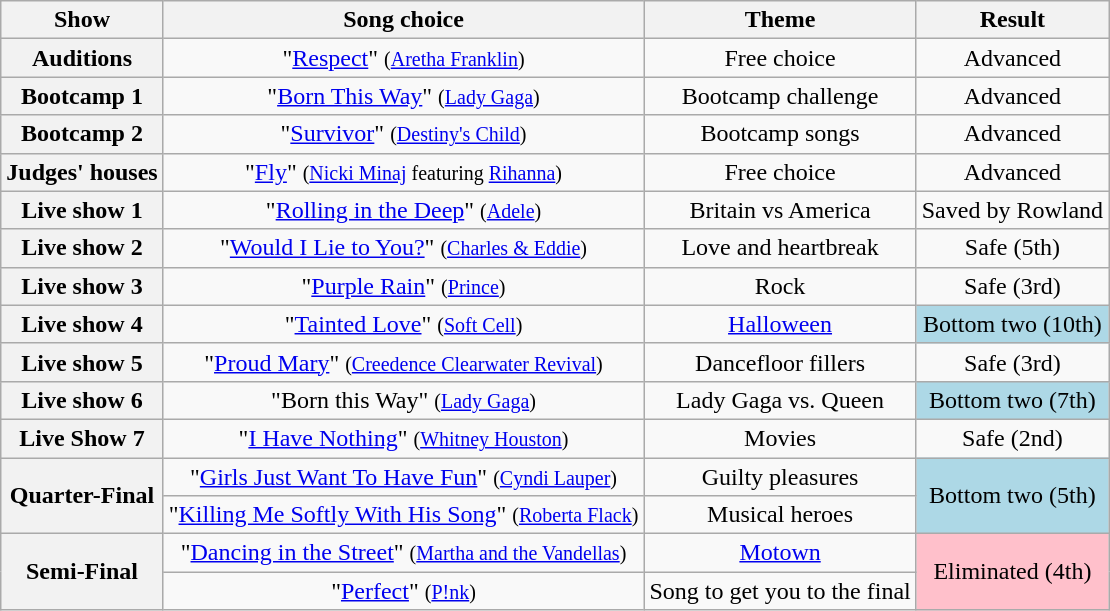<table class="wikitable collapsible collapsed" style="text-align:center;">
<tr>
<th style="text-align:centre;">Show</th>
<th style="text-align:centre" colspan="4">Song choice</th>
<th style="text-align:centre;">Theme</th>
<th style="text-align:centre;">Result</th>
</tr>
<tr>
<th>Auditions</th>
<td colspan="4">"<a href='#'>Respect</a>" <small>(<a href='#'>Aretha Franklin</a>)</small></td>
<td>Free choice</td>
<td>Advanced</td>
</tr>
<tr>
<th>Bootcamp 1</th>
<td colspan="4">"<a href='#'>Born This Way</a>" <small>(<a href='#'>Lady Gaga</a>)</small></td>
<td>Bootcamp challenge</td>
<td>Advanced</td>
</tr>
<tr>
<th>Bootcamp 2</th>
<td colspan="4">"<a href='#'>Survivor</a>" <small>(<a href='#'>Destiny's Child</a>)</small></td>
<td>Bootcamp songs</td>
<td>Advanced</td>
</tr>
<tr>
<th>Judges' houses</th>
<td colspan="4">"<a href='#'>Fly</a>" <small>(<a href='#'>Nicki Minaj</a> featuring <a href='#'>Rihanna</a>)</small></td>
<td>Free choice</td>
<td>Advanced</td>
</tr>
<tr>
<th>Live show 1</th>
<td colspan="4">"<a href='#'>Rolling in the Deep</a>" <small>(<a href='#'>Adele</a>)</small></td>
<td>Britain vs America</td>
<td>Saved by Rowland</td>
</tr>
<tr>
<th>Live show 2</th>
<td colspan="4">"<a href='#'>Would I Lie to You?</a>" <small>(<a href='#'>Charles & Eddie</a>)</small></td>
<td>Love and heartbreak</td>
<td>Safe (5th)</td>
</tr>
<tr>
<th>Live show 3</th>
<td colspan="4">"<a href='#'>Purple Rain</a>" <small>(<a href='#'>Prince</a>)</small></td>
<td>Rock</td>
<td>Safe (3rd)</td>
</tr>
<tr>
<th>Live show 4</th>
<td colspan="4">"<a href='#'>Tainted Love</a>" <small>(<a href='#'>Soft Cell</a>)</small></td>
<td><a href='#'>Halloween</a></td>
<td bgcolor="lightblue">Bottom two (10th)</td>
</tr>
<tr>
<th>Live show 5</th>
<td colspan="4">"<a href='#'>Proud Mary</a>" <small>(<a href='#'>Creedence Clearwater Revival</a>)</small></td>
<td>Dancefloor fillers</td>
<td>Safe (3rd)</td>
</tr>
<tr>
<th>Live show 6</th>
<td colspan="4">"Born this Way" <small>(<a href='#'>Lady Gaga</a>)</small></td>
<td>Lady Gaga vs. Queen</td>
<td bgcolor="lightblue">Bottom two (7th)</td>
</tr>
<tr>
<th>Live Show 7</th>
<td colspan="4">"<a href='#'>I Have Nothing</a>" <small>(<a href='#'>Whitney Houston</a>)</small></td>
<td>Movies</td>
<td>Safe (2nd)</td>
</tr>
<tr>
<th rowspan="2">Quarter-Final</th>
<td colspan="4">"<a href='#'>Girls Just Want To Have Fun</a>" <small>(<a href='#'>Cyndi Lauper</a>)</small></td>
<td>Guilty pleasures</td>
<td rowspan="2" bgcolor="lightblue">Bottom two (5th)</td>
</tr>
<tr>
<td colspan="4">"<a href='#'>Killing Me Softly With His Song</a>" <small>(<a href='#'>Roberta Flack</a>)</small></td>
<td>Musical heroes</td>
</tr>
<tr>
<th rowspan="2">Semi-Final</th>
<td colspan="4">"<a href='#'>Dancing in the Street</a>" <small>(<a href='#'>Martha and the Vandellas</a>)</small></td>
<td><a href='#'>Motown</a></td>
<td rowspan="2" bgcolor="pink">Eliminated (4th)</td>
</tr>
<tr>
<td colspan="4">"<a href='#'>Perfect</a>" <small>(<a href='#'>P!nk</a>)</small></td>
<td>Song to get you to the final</td>
</tr>
</table>
